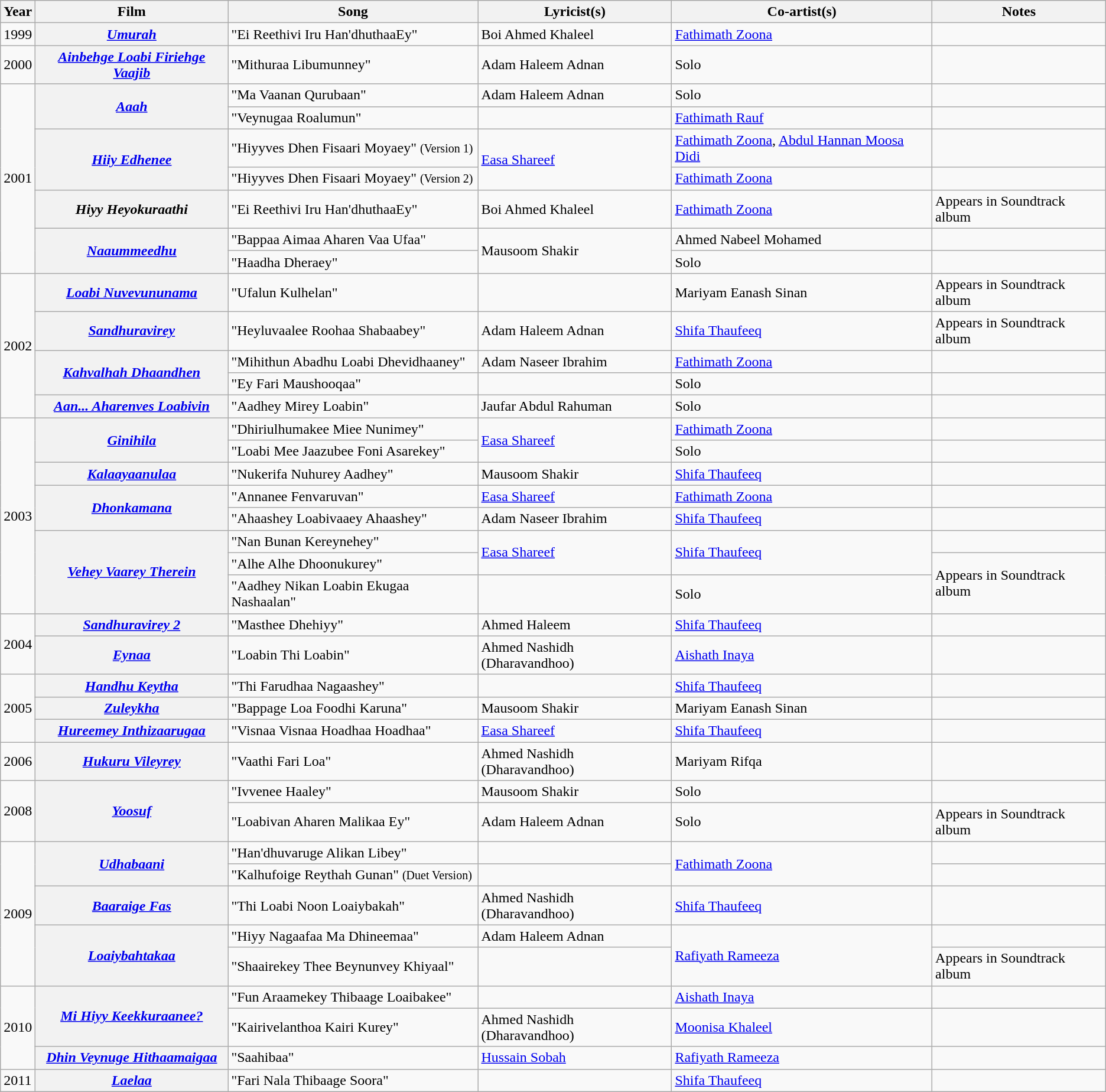<table class="wikitable plainrowheaders">
<tr>
<th scope="col">Year</th>
<th scope="col">Film</th>
<th scope="col">Song</th>
<th scope="col">Lyricist(s)</th>
<th scope="col">Co-artist(s)</th>
<th>Notes</th>
</tr>
<tr>
<td>1999</td>
<th scope="row"><em><a href='#'>Umurah</a></em></th>
<td>"Ei Reethivi Iru Han'dhuthaaEy"</td>
<td>Boi Ahmed Khaleel</td>
<td><a href='#'>Fathimath Zoona</a></td>
<td></td>
</tr>
<tr>
<td>2000</td>
<th scope="row"><em><a href='#'>Ainbehge Loabi Firiehge Vaajib</a></em></th>
<td>"Mithuraa Libumunney"</td>
<td>Adam Haleem Adnan</td>
<td>Solo</td>
<td></td>
</tr>
<tr>
<td rowspan="7">2001</td>
<th rowspan="2" scope="row"><a href='#'><em>Aaah</em></a></th>
<td>"Ma Vaanan Qurubaan"</td>
<td>Adam Haleem Adnan</td>
<td>Solo</td>
<td></td>
</tr>
<tr>
<td>"Veynugaa Roalumun"</td>
<td></td>
<td><a href='#'>Fathimath Rauf</a></td>
<td></td>
</tr>
<tr>
<th rowspan="2" scope="row"><em><a href='#'>Hiiy Edhenee</a></em></th>
<td>"Hiyyves Dhen Fisaari Moyaey" <small>(Version 1)</small></td>
<td rowspan="2"><a href='#'>Easa Shareef</a></td>
<td><a href='#'>Fathimath Zoona</a>, <a href='#'>Abdul Hannan Moosa Didi</a></td>
<td></td>
</tr>
<tr>
<td>"Hiyyves Dhen Fisaari Moyaey" <small>(Version 2)</small></td>
<td><a href='#'>Fathimath Zoona</a></td>
<td></td>
</tr>
<tr>
<th scope="row"><em>Hiyy Heyokuraathi</em></th>
<td>"Ei Reethivi Iru Han'dhuthaaEy"</td>
<td>Boi Ahmed Khaleel</td>
<td><a href='#'>Fathimath Zoona</a></td>
<td>Appears in Soundtrack album</td>
</tr>
<tr>
<th rowspan="2" scope="row"><em><a href='#'>Naaummeedhu</a></em></th>
<td>"Bappaa Aimaa Aharen Vaa Ufaa"</td>
<td rowspan="2">Mausoom Shakir</td>
<td>Ahmed Nabeel Mohamed</td>
<td></td>
</tr>
<tr>
<td>"Haadha Dheraey"</td>
<td>Solo</td>
<td></td>
</tr>
<tr>
<td rowspan="5">2002</td>
<th scope="row"><em><a href='#'>Loabi Nuvevununama</a></em></th>
<td>"Ufalun Kulhelan"</td>
<td></td>
<td>Mariyam Eanash Sinan</td>
<td>Appears in Soundtrack album</td>
</tr>
<tr>
<th scope="row"><em><a href='#'>Sandhuravirey</a></em></th>
<td>"Heyluvaalee Roohaa Shabaabey"</td>
<td>Adam Haleem Adnan</td>
<td><a href='#'>Shifa Thaufeeq</a></td>
<td>Appears in Soundtrack album</td>
</tr>
<tr>
<th rowspan="2" scope="row"><em><a href='#'>Kahvalhah Dhaandhen</a></em></th>
<td>"Mihithun Abadhu Loabi Dhevidhaaney"</td>
<td>Adam Naseer Ibrahim</td>
<td><a href='#'>Fathimath Zoona</a></td>
<td></td>
</tr>
<tr>
<td>"Ey Fari Maushooqaa"</td>
<td></td>
<td>Solo</td>
<td></td>
</tr>
<tr>
<th scope="row"><em><a href='#'>Aan... Aharenves Loabivin</a></em></th>
<td>"Aadhey Mirey Loabin"</td>
<td>Jaufar Abdul Rahuman</td>
<td>Solo</td>
<td></td>
</tr>
<tr>
<td rowspan="8">2003</td>
<th rowspan="2" scope="row"><em><a href='#'>Ginihila</a></em></th>
<td>"Dhiriulhumakee Miee Nunimey"</td>
<td rowspan="2"><a href='#'>Easa Shareef</a></td>
<td><a href='#'>Fathimath Zoona</a></td>
<td></td>
</tr>
<tr>
<td>"Loabi Mee Jaazubee Foni Asarekey"</td>
<td>Solo</td>
<td></td>
</tr>
<tr>
<th scope="row"><em><a href='#'>Kalaayaanulaa</a></em></th>
<td>"Nukerifa Nuhurey Aadhey"</td>
<td>Mausoom Shakir</td>
<td><a href='#'>Shifa Thaufeeq</a></td>
<td></td>
</tr>
<tr>
<th rowspan="2" scope="row"><em><a href='#'>Dhonkamana</a></em></th>
<td>"Annanee Fenvaruvan"</td>
<td><a href='#'>Easa Shareef</a></td>
<td><a href='#'>Fathimath Zoona</a></td>
<td></td>
</tr>
<tr>
<td>"Ahaashey Loabivaaey Ahaashey"</td>
<td>Adam Naseer Ibrahim</td>
<td><a href='#'>Shifa Thaufeeq</a></td>
<td></td>
</tr>
<tr>
<th rowspan="3" scope="row"><em><a href='#'>Vehey Vaarey Therein</a></em></th>
<td>"Nan Bunan Kereynehey" </td>
<td rowspan="2"><a href='#'>Easa Shareef</a></td>
<td rowspan="2"><a href='#'>Shifa Thaufeeq</a></td>
<td></td>
</tr>
<tr>
<td>"Alhe Alhe Dhoonukurey"</td>
<td rowspan="2">Appears in Soundtrack album</td>
</tr>
<tr>
<td>"Aadhey Nikan Loabin Ekugaa Nashaalan"</td>
<td></td>
<td>Solo</td>
</tr>
<tr>
<td rowspan="2">2004</td>
<th scope="row"><em><a href='#'>Sandhuravirey 2</a></em></th>
<td>"Masthee Dhehiyy"</td>
<td>Ahmed Haleem</td>
<td><a href='#'>Shifa Thaufeeq</a></td>
<td></td>
</tr>
<tr>
<th scope="row"><em><a href='#'>Eynaa</a></em></th>
<td>"Loabin Thi Loabin"</td>
<td>Ahmed Nashidh (Dharavandhoo)</td>
<td><a href='#'>Aishath Inaya</a></td>
<td></td>
</tr>
<tr>
<td rowspan="3">2005</td>
<th scope="row"><em><a href='#'>Handhu Keytha</a></em></th>
<td>"Thi Farudhaa Nagaashey"</td>
<td></td>
<td><a href='#'>Shifa Thaufeeq</a></td>
<td></td>
</tr>
<tr>
<th scope="row"><em><a href='#'>Zuleykha</a></em></th>
<td>"Bappage Loa Foodhi Karuna"</td>
<td>Mausoom Shakir</td>
<td>Mariyam Eanash Sinan</td>
<td></td>
</tr>
<tr>
<th scope="row"><em><a href='#'>Hureemey Inthizaarugaa</a></em></th>
<td>"Visnaa Visnaa Hoadhaa Hoadhaa"</td>
<td><a href='#'>Easa Shareef</a></td>
<td><a href='#'>Shifa Thaufeeq</a></td>
<td></td>
</tr>
<tr>
<td>2006</td>
<th scope="row"><em><a href='#'>Hukuru Vileyrey</a></em></th>
<td>"Vaathi Fari Loa"</td>
<td>Ahmed Nashidh (Dharavandhoo)</td>
<td>Mariyam Rifqa</td>
<td></td>
</tr>
<tr>
<td rowspan="2">2008</td>
<th rowspan="2" scope="row"><em><a href='#'>Yoosuf</a></em></th>
<td>"Ivvenee Haaley"</td>
<td>Mausoom Shakir</td>
<td>Solo</td>
<td></td>
</tr>
<tr>
<td>"Loabivan Aharen Malikaa Ey"</td>
<td>Adam Haleem Adnan</td>
<td>Solo</td>
<td>Appears in Soundtrack album</td>
</tr>
<tr>
<td rowspan="5">2009</td>
<th rowspan="2" scope="row"><em><a href='#'>Udhabaani</a></em></th>
<td>"Han'dhuvaruge Alikan Libey"</td>
<td></td>
<td rowspan="2"><a href='#'>Fathimath Zoona</a></td>
<td></td>
</tr>
<tr>
<td>"Kalhufoige Reythah Gunan" <small>(Duet Version)</small></td>
<td></td>
<td></td>
</tr>
<tr>
<th scope="row"><em><a href='#'>Baaraige Fas</a></em></th>
<td>"Thi Loabi Noon Loaiybakah"</td>
<td>Ahmed Nashidh (Dharavandhoo)</td>
<td><a href='#'>Shifa Thaufeeq</a></td>
<td></td>
</tr>
<tr>
<th rowspan="2" scope="row"><em><a href='#'>Loaiybahtakaa</a></em></th>
<td>"Hiyy Nagaafaa Ma Dhineemaa"</td>
<td>Adam Haleem Adnan</td>
<td rowspan="2"><a href='#'>Rafiyath Rameeza</a></td>
<td></td>
</tr>
<tr>
<td>"Shaairekey Thee Beynunvey Khiyaal"</td>
<td></td>
<td>Appears in Soundtrack album</td>
</tr>
<tr>
<td rowspan="3">2010</td>
<th rowspan="2" scope="row"><em><a href='#'>Mi Hiyy Keekkuraanee?</a></em></th>
<td>"Fun Araamekey Thibaage Loaibakee"</td>
<td></td>
<td><a href='#'>Aishath Inaya</a></td>
<td></td>
</tr>
<tr>
<td>"Kairivelanthoa Kairi Kurey"</td>
<td>Ahmed Nashidh (Dharavandhoo)</td>
<td><a href='#'>Moonisa Khaleel</a></td>
<td></td>
</tr>
<tr>
<th scope="row"><em><a href='#'>Dhin Veynuge Hithaamaigaa</a></em></th>
<td>"Saahibaa"</td>
<td><a href='#'>Hussain Sobah</a></td>
<td><a href='#'>Rafiyath Rameeza</a></td>
<td></td>
</tr>
<tr>
<td>2011</td>
<th scope="row"><em><a href='#'>Laelaa</a></em></th>
<td>"Fari Nala Thibaage Soora"</td>
<td></td>
<td><a href='#'>Shifa Thaufeeq</a></td>
<td></td>
</tr>
</table>
